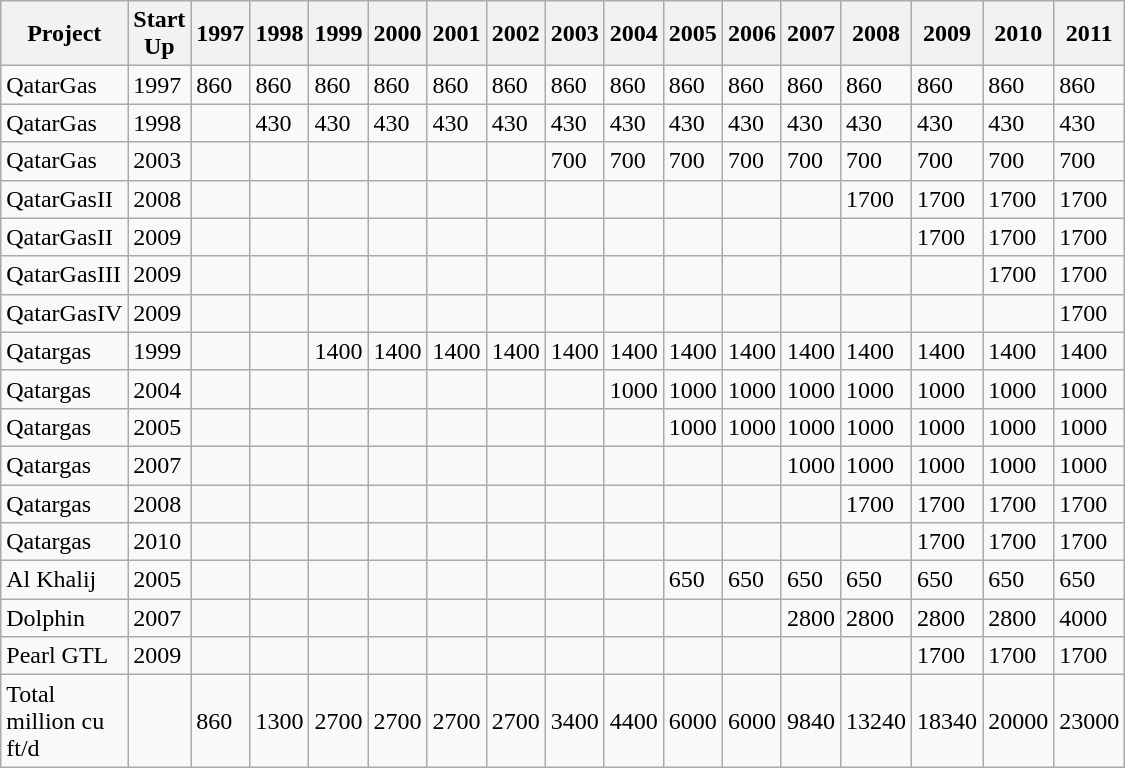<table class="wikitable"  style="width:30%; text-align:left;">
<tr>
<th>Project</th>
<th>Start Up</th>
<th>1997</th>
<th>1998</th>
<th>1999</th>
<th>2000</th>
<th>2001</th>
<th>2002</th>
<th>2003</th>
<th>2004</th>
<th>2005</th>
<th>2006</th>
<th>2007</th>
<th>2008</th>
<th>2009</th>
<th>2010</th>
<th>2011</th>
</tr>
<tr>
<td>QatarGas</td>
<td>1997</td>
<td>860</td>
<td>860</td>
<td>860</td>
<td>860</td>
<td>860</td>
<td>860</td>
<td>860</td>
<td>860</td>
<td>860</td>
<td>860</td>
<td>860</td>
<td>860</td>
<td>860</td>
<td>860</td>
<td>860</td>
</tr>
<tr>
<td>QatarGas</td>
<td>1998</td>
<td></td>
<td>430</td>
<td>430</td>
<td>430</td>
<td>430</td>
<td>430</td>
<td>430</td>
<td>430</td>
<td>430</td>
<td>430</td>
<td>430</td>
<td>430</td>
<td>430</td>
<td>430</td>
<td>430</td>
</tr>
<tr>
<td>QatarGas</td>
<td>2003</td>
<td></td>
<td></td>
<td></td>
<td></td>
<td></td>
<td></td>
<td>700</td>
<td>700</td>
<td>700</td>
<td>700</td>
<td>700</td>
<td>700</td>
<td>700</td>
<td>700</td>
<td>700</td>
</tr>
<tr>
<td>QatarGasII</td>
<td>2008</td>
<td></td>
<td></td>
<td></td>
<td></td>
<td></td>
<td></td>
<td></td>
<td></td>
<td></td>
<td></td>
<td></td>
<td>1700</td>
<td>1700</td>
<td>1700</td>
<td>1700</td>
</tr>
<tr>
<td>QatarGasII</td>
<td>2009</td>
<td></td>
<td></td>
<td></td>
<td></td>
<td></td>
<td></td>
<td></td>
<td></td>
<td></td>
<td></td>
<td></td>
<td></td>
<td>1700</td>
<td>1700</td>
<td>1700</td>
</tr>
<tr>
<td>QatarGasIII</td>
<td>2009</td>
<td></td>
<td></td>
<td></td>
<td></td>
<td></td>
<td></td>
<td></td>
<td></td>
<td></td>
<td></td>
<td></td>
<td></td>
<td></td>
<td>1700</td>
<td>1700</td>
</tr>
<tr>
<td>QatarGasIV</td>
<td>2009</td>
<td></td>
<td></td>
<td></td>
<td></td>
<td></td>
<td></td>
<td></td>
<td></td>
<td></td>
<td></td>
<td></td>
<td></td>
<td></td>
<td></td>
<td>1700</td>
</tr>
<tr>
<td>Qatargas</td>
<td>1999</td>
<td></td>
<td></td>
<td>1400</td>
<td>1400</td>
<td>1400</td>
<td>1400</td>
<td>1400</td>
<td>1400</td>
<td>1400</td>
<td>1400</td>
<td>1400</td>
<td>1400</td>
<td>1400</td>
<td>1400</td>
<td>1400</td>
</tr>
<tr>
<td>Qatargas</td>
<td>2004</td>
<td></td>
<td></td>
<td></td>
<td></td>
<td></td>
<td></td>
<td></td>
<td>1000</td>
<td>1000</td>
<td>1000</td>
<td>1000</td>
<td>1000</td>
<td>1000</td>
<td>1000</td>
<td>1000</td>
</tr>
<tr>
<td>Qatargas</td>
<td>2005</td>
<td></td>
<td></td>
<td></td>
<td></td>
<td></td>
<td></td>
<td></td>
<td></td>
<td>1000</td>
<td>1000</td>
<td>1000</td>
<td>1000</td>
<td>1000</td>
<td>1000</td>
<td>1000</td>
</tr>
<tr>
<td>Qatargas</td>
<td>2007</td>
<td></td>
<td></td>
<td></td>
<td></td>
<td></td>
<td></td>
<td></td>
<td></td>
<td></td>
<td></td>
<td>1000</td>
<td>1000</td>
<td>1000</td>
<td>1000</td>
<td>1000</td>
</tr>
<tr>
<td>Qatargas</td>
<td>2008</td>
<td></td>
<td></td>
<td></td>
<td></td>
<td></td>
<td></td>
<td></td>
<td></td>
<td></td>
<td></td>
<td></td>
<td>1700</td>
<td>1700</td>
<td>1700</td>
<td>1700</td>
</tr>
<tr>
<td>Qatargas</td>
<td>2010</td>
<td></td>
<td></td>
<td></td>
<td></td>
<td></td>
<td></td>
<td></td>
<td></td>
<td></td>
<td></td>
<td></td>
<td></td>
<td>1700</td>
<td>1700</td>
<td>1700</td>
</tr>
<tr>
<td>Al Khalij</td>
<td>2005</td>
<td></td>
<td></td>
<td></td>
<td></td>
<td></td>
<td></td>
<td></td>
<td></td>
<td>650</td>
<td>650</td>
<td>650</td>
<td>650</td>
<td>650</td>
<td>650</td>
<td>650</td>
</tr>
<tr>
<td>Dolphin</td>
<td>2007</td>
<td></td>
<td></td>
<td></td>
<td></td>
<td></td>
<td></td>
<td></td>
<td></td>
<td></td>
<td></td>
<td>2800</td>
<td>2800</td>
<td>2800</td>
<td>2800</td>
<td>4000</td>
</tr>
<tr>
<td>Pearl GTL</td>
<td>2009</td>
<td></td>
<td></td>
<td></td>
<td></td>
<td></td>
<td></td>
<td></td>
<td></td>
<td></td>
<td></td>
<td></td>
<td></td>
<td>1700</td>
<td>1700</td>
<td>1700</td>
</tr>
<tr>
<td>Total million cu ft/d</td>
<td></td>
<td>860</td>
<td>1300</td>
<td>2700</td>
<td>2700</td>
<td>2700</td>
<td>2700</td>
<td>3400</td>
<td>4400</td>
<td>6000</td>
<td>6000</td>
<td>9840</td>
<td>13240</td>
<td>18340</td>
<td>20000</td>
<td>23000</td>
</tr>
</table>
